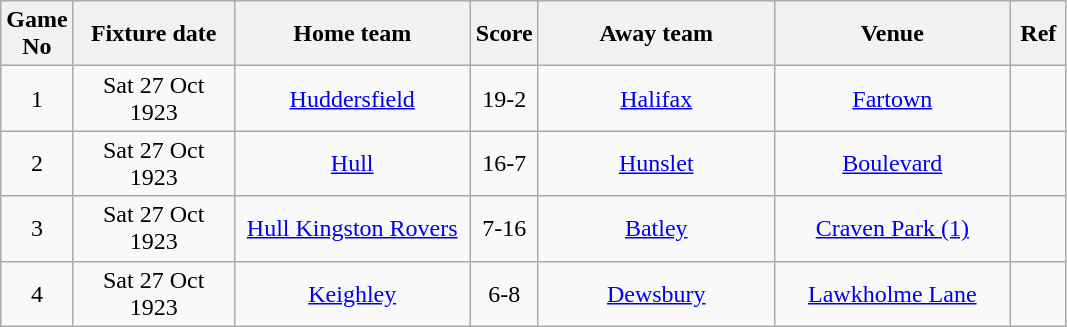<table class="wikitable" style="text-align:center;">
<tr>
<th width=20 abbr="No">Game No</th>
<th width=100 abbr="Date">Fixture date</th>
<th width=150 abbr="Home team">Home team</th>
<th width=20 abbr="Score">Score</th>
<th width=150 abbr="Away team">Away team</th>
<th width=150 abbr="Venue">Venue</th>
<th width=30 abbr="Ref">Ref</th>
</tr>
<tr>
<td>1</td>
<td>Sat 27 Oct 1923</td>
<td><a href='#'>Huddersfield</a></td>
<td>19-2</td>
<td><a href='#'>Halifax</a></td>
<td><a href='#'>Fartown</a></td>
<td></td>
</tr>
<tr>
<td>2</td>
<td>Sat 27 Oct 1923</td>
<td><a href='#'>Hull</a></td>
<td>16-7</td>
<td><a href='#'>Hunslet</a></td>
<td><a href='#'>Boulevard</a></td>
<td></td>
</tr>
<tr>
<td>3</td>
<td>Sat 27 Oct 1923</td>
<td><a href='#'>Hull Kingston Rovers</a></td>
<td>7-16</td>
<td><a href='#'>Batley</a></td>
<td><a href='#'>Craven Park (1)</a></td>
<td></td>
</tr>
<tr>
<td>4</td>
<td>Sat 27 Oct 1923</td>
<td><a href='#'>Keighley</a></td>
<td>6-8</td>
<td><a href='#'>Dewsbury</a></td>
<td><a href='#'>Lawkholme Lane</a></td>
<td></td>
</tr>
</table>
